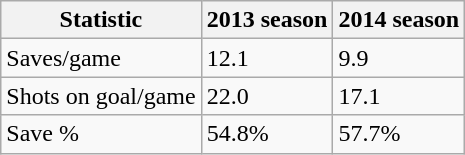<table class="wikitable">
<tr>
<th>Statistic</th>
<th>2013 season</th>
<th>2014 season</th>
</tr>
<tr>
<td>Saves/game</td>
<td>12.1</td>
<td>9.9</td>
</tr>
<tr>
<td>Shots on goal/game</td>
<td>22.0</td>
<td>17.1</td>
</tr>
<tr>
<td>Save %</td>
<td>54.8%</td>
<td>57.7%</td>
</tr>
</table>
